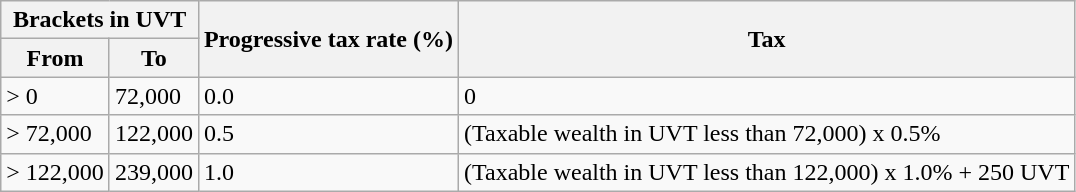<table class="wikitable">
<tr>
<th colspan="2">Brackets in UVT</th>
<th rowspan="2">Progressive tax rate (%)</th>
<th rowspan="2">Tax</th>
</tr>
<tr>
<th>From</th>
<th>To</th>
</tr>
<tr>
<td>> 0</td>
<td>72,000</td>
<td>0.0</td>
<td>0</td>
</tr>
<tr>
<td>> 72,000</td>
<td>122,000</td>
<td>0.5</td>
<td>(Taxable wealth in UVT less than 72,000) x 0.5%</td>
</tr>
<tr>
<td>> 122,000</td>
<td>239,000</td>
<td>1.0</td>
<td>(Taxable wealth in UVT less than 122,000) x 1.0% + 250 UVT</td>
</tr>
</table>
